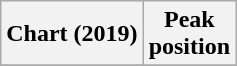<table class="wikitable plainrowheaders">
<tr>
<th>Chart (2019)</th>
<th>Peak<br>position</th>
</tr>
<tr>
</tr>
</table>
